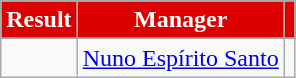<table class="wikitable" style="text-align:left">
<tr>
<th style="background:#DD0000; color:#FFFFFF; ">Result</th>
<th style="background:#DD0000;color:#FFFFFF; ">Manager</th>
<th style="background:#DD0000; color:#FFFFFF; "></th>
</tr>
<tr>
</tr>
<tr>
<td></td>
<td> <a href='#'>Nuno Espírito Santo</a></td>
<td></td>
</tr>
</table>
